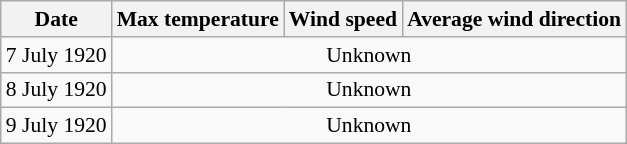<table class="wikitable" style="text-align:right; font-size:90%">
<tr>
<th>Date</th>
<th>Max temperature</th>
<th>Wind speed</th>
<th>Average wind direction</th>
</tr>
<tr>
<td>7 July 1920</td>
<td colspan=3 align=center>Unknown</td>
</tr>
<tr>
<td>8 July 1920</td>
<td colspan=3 align=center>Unknown</td>
</tr>
<tr>
<td>9 July 1920</td>
<td colspan=3 align=center>Unknown</td>
</tr>
</table>
